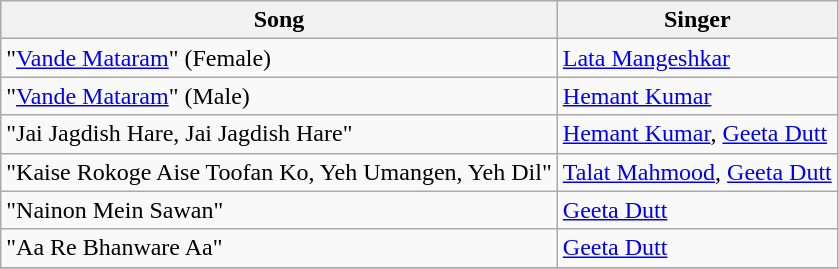<table class="wikitable">
<tr>
<th>Song</th>
<th>Singer</th>
</tr>
<tr>
<td>"<a href='#'>Vande Mataram</a>" (Female)</td>
<td><a href='#'>Lata Mangeshkar</a></td>
</tr>
<tr>
<td>"<a href='#'>Vande Mataram</a>" (Male)</td>
<td><a href='#'>Hemant Kumar</a></td>
</tr>
<tr>
<td>"Jai Jagdish Hare, Jai Jagdish Hare"</td>
<td><a href='#'>Hemant Kumar</a>, <a href='#'>Geeta Dutt</a></td>
</tr>
<tr>
<td>"Kaise Rokoge Aise Toofan Ko, Yeh Umangen, Yeh Dil"</td>
<td><a href='#'>Talat Mahmood</a>, <a href='#'>Geeta Dutt</a></td>
</tr>
<tr>
<td>"Nainon Mein Sawan"</td>
<td><a href='#'>Geeta Dutt</a></td>
</tr>
<tr>
<td>"Aa Re Bhanware Aa"</td>
<td><a href='#'>Geeta Dutt</a></td>
</tr>
<tr>
</tr>
</table>
